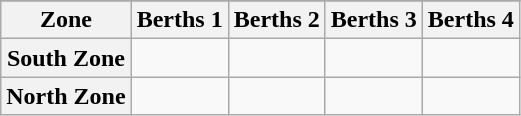<table class="wikitable">
<tr>
</tr>
<tr>
<th>Zone</th>
<th>Berths 1</th>
<th>Berths 2</th>
<th>Berths 3</th>
<th>Berths 4</th>
</tr>
<tr>
<th>South Zone</th>
<td valign=top></td>
<td valign=top></td>
<td valign=top></td>
<td valign=top></td>
</tr>
<tr>
<th>North Zone</th>
<td valign=top></td>
<td valign=top></td>
<td valign=top></td>
<td valign=top></td>
</tr>
</table>
